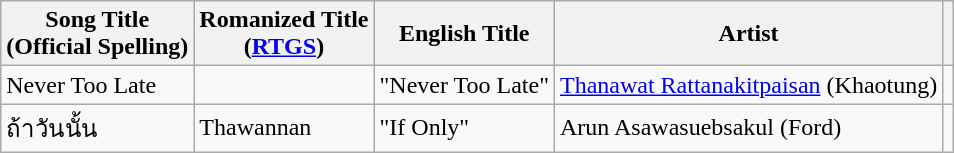<table class="wikitable">
<tr>
<th>Song Title<br>(Official Spelling)</th>
<th>Romanized Title<br>(<a href='#'>RTGS</a>)</th>
<th>English Title</th>
<th>Artist</th>
<th></th>
</tr>
<tr>
<td>Never Too Late</td>
<td></td>
<td>"Never Too Late"</td>
<td><a href='#'>Thanawat Rattanakitpaisan</a> (Khaotung)</td>
<td style="text-align: center;"></td>
</tr>
<tr>
<td>ถ้าวันนั้น</td>
<td>Thawannan</td>
<td>"If Only"</td>
<td>Arun Asawasuebsakul (Ford)</td>
<td style="text-align: center;"></td>
</tr>
</table>
